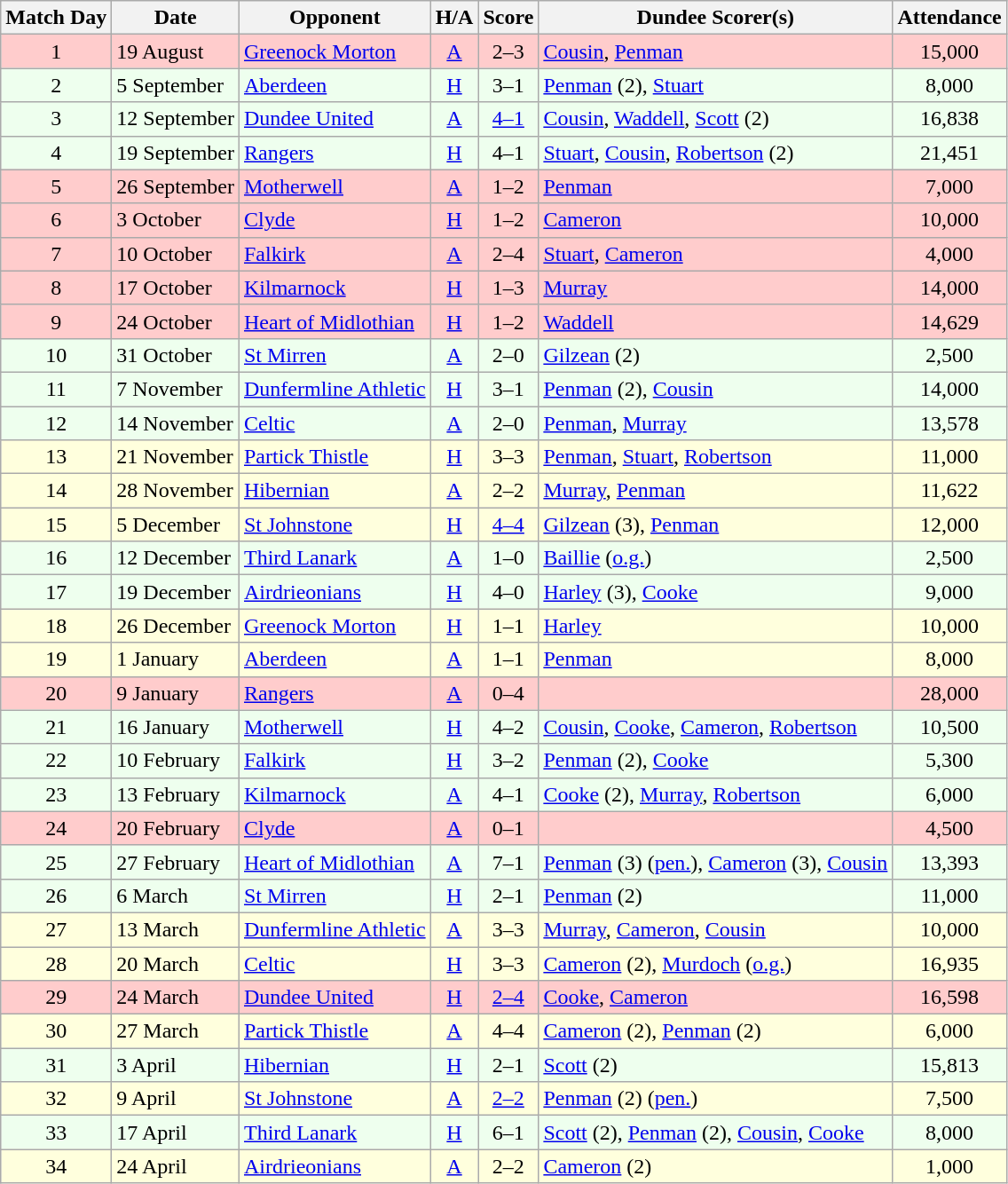<table class="wikitable" style="text-align:center">
<tr>
<th>Match Day</th>
<th>Date</th>
<th>Opponent</th>
<th>H/A</th>
<th>Score</th>
<th>Dundee Scorer(s)</th>
<th>Attendance</th>
</tr>
<tr bgcolor="#FFCCCC">
<td>1</td>
<td align="left">19 August</td>
<td align="left"><a href='#'>Greenock Morton</a></td>
<td><a href='#'>A</a></td>
<td>2–3</td>
<td align="left"><a href='#'>Cousin</a>, <a href='#'>Penman</a></td>
<td>15,000</td>
</tr>
<tr bgcolor="#EEFFEE">
<td>2</td>
<td align="left">5 September</td>
<td align="left"><a href='#'>Aberdeen</a></td>
<td><a href='#'>H</a></td>
<td>3–1</td>
<td align="left"><a href='#'>Penman</a> (2), <a href='#'>Stuart</a></td>
<td>8,000</td>
</tr>
<tr bgcolor="#EEFFEE">
<td>3</td>
<td align="left">12 September</td>
<td align="left"><a href='#'>Dundee United</a></td>
<td><a href='#'>A</a></td>
<td><a href='#'>4–1</a></td>
<td align="left"><a href='#'>Cousin</a>, <a href='#'>Waddell</a>, <a href='#'>Scott</a> (2)</td>
<td>16,838</td>
</tr>
<tr bgcolor="#EEFFEE">
<td>4</td>
<td align="left">19 September</td>
<td align="left"><a href='#'>Rangers</a></td>
<td><a href='#'>H</a></td>
<td>4–1</td>
<td align="left"><a href='#'>Stuart</a>, <a href='#'>Cousin</a>, <a href='#'>Robertson</a> (2)</td>
<td>21,451</td>
</tr>
<tr bgcolor="#FFCCCC">
<td>5</td>
<td align="left">26 September</td>
<td align="left"><a href='#'>Motherwell</a></td>
<td><a href='#'>A</a></td>
<td>1–2</td>
<td align="left"><a href='#'>Penman</a></td>
<td>7,000</td>
</tr>
<tr bgcolor="#FFCCCC">
<td>6</td>
<td align="left">3 October</td>
<td align="left"><a href='#'>Clyde</a></td>
<td><a href='#'>H</a></td>
<td>1–2</td>
<td align="left"><a href='#'>Cameron</a></td>
<td>10,000</td>
</tr>
<tr bgcolor="#FFCCCC">
<td>7</td>
<td align="left">10 October</td>
<td align="left"><a href='#'>Falkirk</a></td>
<td><a href='#'>A</a></td>
<td>2–4</td>
<td align="left"><a href='#'>Stuart</a>, <a href='#'>Cameron</a></td>
<td>4,000</td>
</tr>
<tr bgcolor="#FFCCCC">
<td>8</td>
<td align="left">17 October</td>
<td align="left"><a href='#'>Kilmarnock</a></td>
<td><a href='#'>H</a></td>
<td>1–3</td>
<td align="left"><a href='#'>Murray</a></td>
<td>14,000</td>
</tr>
<tr bgcolor="#FFCCCC">
<td>9</td>
<td align="left">24 October</td>
<td align="left"><a href='#'>Heart of Midlothian</a></td>
<td><a href='#'>H</a></td>
<td>1–2</td>
<td align="left"><a href='#'>Waddell</a></td>
<td>14,629</td>
</tr>
<tr bgcolor="#EEFFEE">
<td>10</td>
<td align="left">31 October</td>
<td align="left"><a href='#'>St Mirren</a></td>
<td><a href='#'>A</a></td>
<td>2–0</td>
<td align="left"><a href='#'>Gilzean</a> (2)</td>
<td>2,500</td>
</tr>
<tr bgcolor="#EEFFEE">
<td>11</td>
<td align="left">7 November</td>
<td align="left"><a href='#'>Dunfermline Athletic</a></td>
<td><a href='#'>H</a></td>
<td>3–1</td>
<td align="left"><a href='#'>Penman</a> (2), <a href='#'>Cousin</a></td>
<td>14,000</td>
</tr>
<tr bgcolor="#EEFFEE">
<td>12</td>
<td align="left">14 November</td>
<td align="left"><a href='#'>Celtic</a></td>
<td><a href='#'>A</a></td>
<td>2–0</td>
<td align="left"><a href='#'>Penman</a>, <a href='#'>Murray</a></td>
<td>13,578</td>
</tr>
<tr bgcolor="#FFFFDD">
<td>13</td>
<td align="left">21 November</td>
<td align="left"><a href='#'>Partick Thistle</a></td>
<td><a href='#'>H</a></td>
<td>3–3</td>
<td align="left"><a href='#'>Penman</a>, <a href='#'>Stuart</a>, <a href='#'>Robertson</a></td>
<td>11,000</td>
</tr>
<tr bgcolor="#FFFFDD">
<td>14</td>
<td align="left">28 November</td>
<td align="left"><a href='#'>Hibernian</a></td>
<td><a href='#'>A</a></td>
<td>2–2</td>
<td align="left"><a href='#'>Murray</a>, <a href='#'>Penman</a></td>
<td>11,622</td>
</tr>
<tr bgcolor="#FFFFDD">
<td>15</td>
<td align="left">5 December</td>
<td align="left"><a href='#'>St Johnstone</a></td>
<td><a href='#'>H</a></td>
<td><a href='#'>4–4</a></td>
<td align="left"><a href='#'>Gilzean</a> (3), <a href='#'>Penman</a></td>
<td>12,000</td>
</tr>
<tr bgcolor="#EEFFEE">
<td>16</td>
<td align="left">12 December</td>
<td align="left"><a href='#'>Third Lanark</a></td>
<td><a href='#'>A</a></td>
<td>1–0</td>
<td align="left"><a href='#'>Baillie</a> (<a href='#'>o.g.</a>)</td>
<td>2,500</td>
</tr>
<tr bgcolor="#EEFFEE">
<td>17</td>
<td align="left">19 December</td>
<td align="left"><a href='#'>Airdrieonians</a></td>
<td><a href='#'>H</a></td>
<td>4–0</td>
<td align="left"><a href='#'>Harley</a> (3), <a href='#'>Cooke</a></td>
<td>9,000</td>
</tr>
<tr bgcolor="#FFFFDD">
<td>18</td>
<td align="left">26 December</td>
<td align="left"><a href='#'>Greenock Morton</a></td>
<td><a href='#'>H</a></td>
<td>1–1</td>
<td align="left"><a href='#'>Harley</a></td>
<td>10,000</td>
</tr>
<tr bgcolor="#FFFFDD">
<td>19</td>
<td align="left">1 January</td>
<td align="left"><a href='#'>Aberdeen</a></td>
<td><a href='#'>A</a></td>
<td>1–1</td>
<td align="left"><a href='#'>Penman</a></td>
<td>8,000</td>
</tr>
<tr bgcolor="#FFCCCC">
<td>20</td>
<td align="left">9 January</td>
<td align="left"><a href='#'>Rangers</a></td>
<td><a href='#'>A</a></td>
<td>0–4</td>
<td align="left"></td>
<td>28,000</td>
</tr>
<tr bgcolor="#EEFFEE">
<td>21</td>
<td align="left">16 January</td>
<td align="left"><a href='#'>Motherwell</a></td>
<td><a href='#'>H</a></td>
<td>4–2</td>
<td align="left"><a href='#'>Cousin</a>, <a href='#'>Cooke</a>, <a href='#'>Cameron</a>, <a href='#'>Robertson</a></td>
<td>10,500</td>
</tr>
<tr bgcolor="#EEFFEE">
<td>22</td>
<td align="left">10 February</td>
<td align="left"><a href='#'>Falkirk</a></td>
<td><a href='#'>H</a></td>
<td>3–2</td>
<td align="left"><a href='#'>Penman</a> (2), <a href='#'>Cooke</a></td>
<td>5,300</td>
</tr>
<tr bgcolor="#EEFFEE">
<td>23</td>
<td align="left">13 February</td>
<td align="left"><a href='#'>Kilmarnock</a></td>
<td><a href='#'>A</a></td>
<td>4–1</td>
<td align="left"><a href='#'>Cooke</a> (2), <a href='#'>Murray</a>, <a href='#'>Robertson</a></td>
<td>6,000</td>
</tr>
<tr bgcolor="#FFCCCC">
<td>24</td>
<td align="left">20 February</td>
<td align="left"><a href='#'>Clyde</a></td>
<td><a href='#'>A</a></td>
<td>0–1</td>
<td align="left"></td>
<td>4,500</td>
</tr>
<tr bgcolor="#EEFFEE">
<td>25</td>
<td align="left">27 February</td>
<td align="left"><a href='#'>Heart of Midlothian</a></td>
<td><a href='#'>A</a></td>
<td>7–1</td>
<td align="left"><a href='#'>Penman</a> (3) (<a href='#'>pen.</a>), <a href='#'>Cameron</a> (3), <a href='#'>Cousin</a></td>
<td>13,393</td>
</tr>
<tr bgcolor="#EEFFEE">
<td>26</td>
<td align="left">6 March</td>
<td align="left"><a href='#'>St Mirren</a></td>
<td><a href='#'>H</a></td>
<td>2–1</td>
<td align="left"><a href='#'>Penman</a> (2)</td>
<td>11,000</td>
</tr>
<tr bgcolor="#FFFFDD">
<td>27</td>
<td align="left">13 March</td>
<td align="left"><a href='#'>Dunfermline Athletic</a></td>
<td><a href='#'>A</a></td>
<td>3–3</td>
<td align="left"><a href='#'>Murray</a>, <a href='#'>Cameron</a>, <a href='#'>Cousin</a></td>
<td>10,000</td>
</tr>
<tr bgcolor="#FFFFDD">
<td>28</td>
<td align="left">20 March</td>
<td align="left"><a href='#'>Celtic</a></td>
<td><a href='#'>H</a></td>
<td>3–3</td>
<td align="left"><a href='#'>Cameron</a> (2), <a href='#'>Murdoch</a> (<a href='#'>o.g.</a>)</td>
<td>16,935</td>
</tr>
<tr bgcolor="#FFCCCC">
<td>29</td>
<td align="left">24 March</td>
<td align="left"><a href='#'>Dundee United</a></td>
<td><a href='#'>H</a></td>
<td><a href='#'>2–4</a></td>
<td align="left"><a href='#'>Cooke</a>, <a href='#'>Cameron</a></td>
<td>16,598</td>
</tr>
<tr bgcolor="#FFFFDD">
<td>30</td>
<td align="left">27 March</td>
<td align="left"><a href='#'>Partick Thistle</a></td>
<td><a href='#'>A</a></td>
<td>4–4</td>
<td align="left"><a href='#'>Cameron</a> (2), <a href='#'>Penman</a> (2)</td>
<td>6,000</td>
</tr>
<tr bgcolor="#EEFFEE">
<td>31</td>
<td align="left">3 April</td>
<td align="left"><a href='#'>Hibernian</a></td>
<td><a href='#'>H</a></td>
<td>2–1</td>
<td align="left"><a href='#'>Scott</a> (2)</td>
<td>15,813</td>
</tr>
<tr bgcolor="#FFFFDD">
<td>32</td>
<td align="left">9 April</td>
<td align="left"><a href='#'>St Johnstone</a></td>
<td><a href='#'>A</a></td>
<td><a href='#'>2–2</a></td>
<td align="left"><a href='#'>Penman</a> (2) (<a href='#'>pen.</a>)</td>
<td>7,500</td>
</tr>
<tr bgcolor="#EEFFEE">
<td>33</td>
<td align="left">17 April</td>
<td align="left"><a href='#'>Third Lanark</a></td>
<td><a href='#'>H</a></td>
<td>6–1</td>
<td align="left"><a href='#'>Scott</a> (2), <a href='#'>Penman</a> (2), <a href='#'>Cousin</a>, <a href='#'>Cooke</a></td>
<td>8,000</td>
</tr>
<tr bgcolor="#FFFFDD">
<td>34</td>
<td align="left">24 April</td>
<td align="left"><a href='#'>Airdrieonians</a></td>
<td><a href='#'>A</a></td>
<td>2–2</td>
<td align="left"><a href='#'>Cameron</a> (2)</td>
<td>1,000</td>
</tr>
</table>
